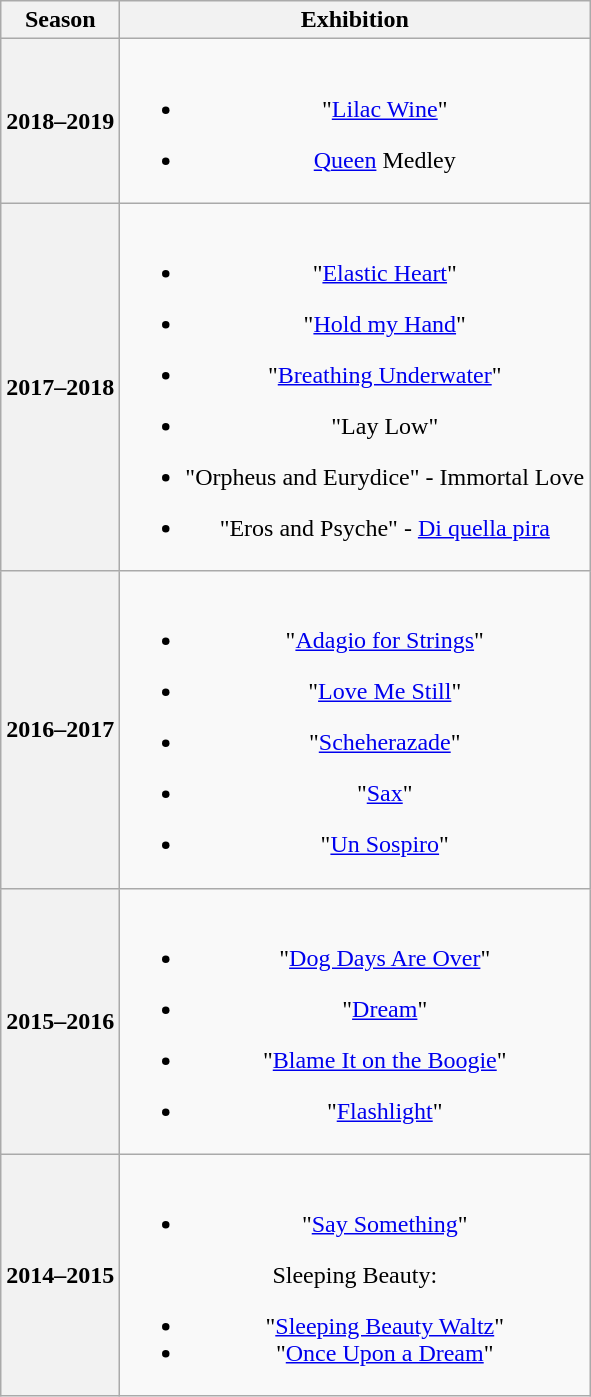<table class="wikitable" style="text-align:center">
<tr>
<th>Season</th>
<th>Exhibition</th>
</tr>
<tr>
<th>2018–2019 <br></th>
<td><br><ul><li>"<a href='#'>Lilac Wine</a>" </li></ul><ul><li><a href='#'>Queen</a> Medley</li></ul></td>
</tr>
<tr>
<th>2017–2018 <br></th>
<td><br><ul><li>"<a href='#'>Elastic Heart</a>" </li></ul><ul><li>"<a href='#'>Hold my Hand</a>" </li></ul><ul><li>"<a href='#'>Breathing Underwater</a>" </li></ul><ul><li>"Lay Low" </li></ul><ul><li>"Orpheus and Eurydice" - Immortal Love</li></ul><ul><li>"Eros and Psyche" - <a href='#'>Di quella pira</a> </li></ul></td>
</tr>
<tr>
<th>2016–2017 <br></th>
<td><br><ul><li>"<a href='#'>Adagio for Strings</a>" </li></ul><ul><li>"<a href='#'>Love Me Still</a>" </li></ul><ul><li>"<a href='#'>Scheherazade</a>" </li></ul><ul><li>"<a href='#'>Sax</a>" </li></ul><ul><li>"<a href='#'>Un Sospiro</a>" </li></ul></td>
</tr>
<tr>
<th>2015–2016 <br></th>
<td><br><ul><li>"<a href='#'>Dog Days Are Over</a>" </li></ul><ul><li>"<a href='#'>Dream</a>" </li></ul><ul><li>"<a href='#'>Blame It on the Boogie</a>" </li></ul><ul><li>"<a href='#'>Flashlight</a>" </li></ul></td>
</tr>
<tr>
<th>2014–2015 <br></th>
<td><br><ul><li>"<a href='#'>Say Something</a>" </li></ul>
Sleeping Beauty:<ul><li>"<a href='#'>Sleeping Beauty Waltz</a>" </li><li>"<a href='#'>Once Upon a Dream</a>" </li></ul></td>
</tr>
</table>
